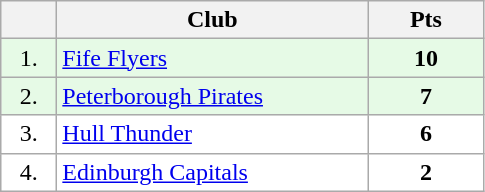<table class="wikitable">
<tr>
<th width="30"></th>
<th width="200">Club</th>
<th width="70">Pts</th>
</tr>
<tr bgcolor="#e6fae6" align="center">
<td>1.</td>
<td align="left"><a href='#'>Fife Flyers</a></td>
<td><strong>10</strong></td>
</tr>
<tr bgcolor="#e6fae6" align="center">
<td>2.</td>
<td align="left"><a href='#'>Peterborough Pirates</a></td>
<td><strong>7</strong></td>
</tr>
<tr bgcolor="#FFFFFF" align="center">
<td>3.</td>
<td align="left"><a href='#'>Hull Thunder</a></td>
<td><strong>6</strong></td>
</tr>
<tr bgcolor="#FFFFFF" align="center">
<td>4.</td>
<td align="left"><a href='#'>Edinburgh Capitals</a></td>
<td><strong>2</strong></td>
</tr>
</table>
